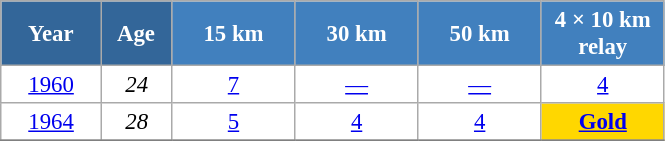<table class="wikitable" style="font-size:95%; text-align:center; border:grey solid 1px; border-collapse:collapse; background:#ffffff;">
<tr>
<th style="background-color:#369; color:white; width:60px;"> Year </th>
<th style="background-color:#369; color:white; width:40px;"> Age </th>
<th style="background-color:#4180be; color:white; width:75px;"> 15 km </th>
<th style="background-color:#4180be; color:white; width:75px;"> 30 km </th>
<th style="background-color:#4180be; color:white; width:75px;"> 50 km </th>
<th style="background-color:#4180be; color:white; width:75px;"> 4 × 10 km <br> relay </th>
</tr>
<tr>
<td><a href='#'>1960</a></td>
<td><em>24</em></td>
<td><a href='#'>7</a></td>
<td><a href='#'>—</a></td>
<td><a href='#'>—</a></td>
<td><a href='#'>4</a></td>
</tr>
<tr>
<td><a href='#'>1964</a></td>
<td><em>28</em></td>
<td><a href='#'>5</a></td>
<td><a href='#'>4</a></td>
<td><a href='#'>4</a></td>
<td style="background:gold;"><a href='#'><strong>Gold</strong></a></td>
</tr>
<tr>
</tr>
</table>
